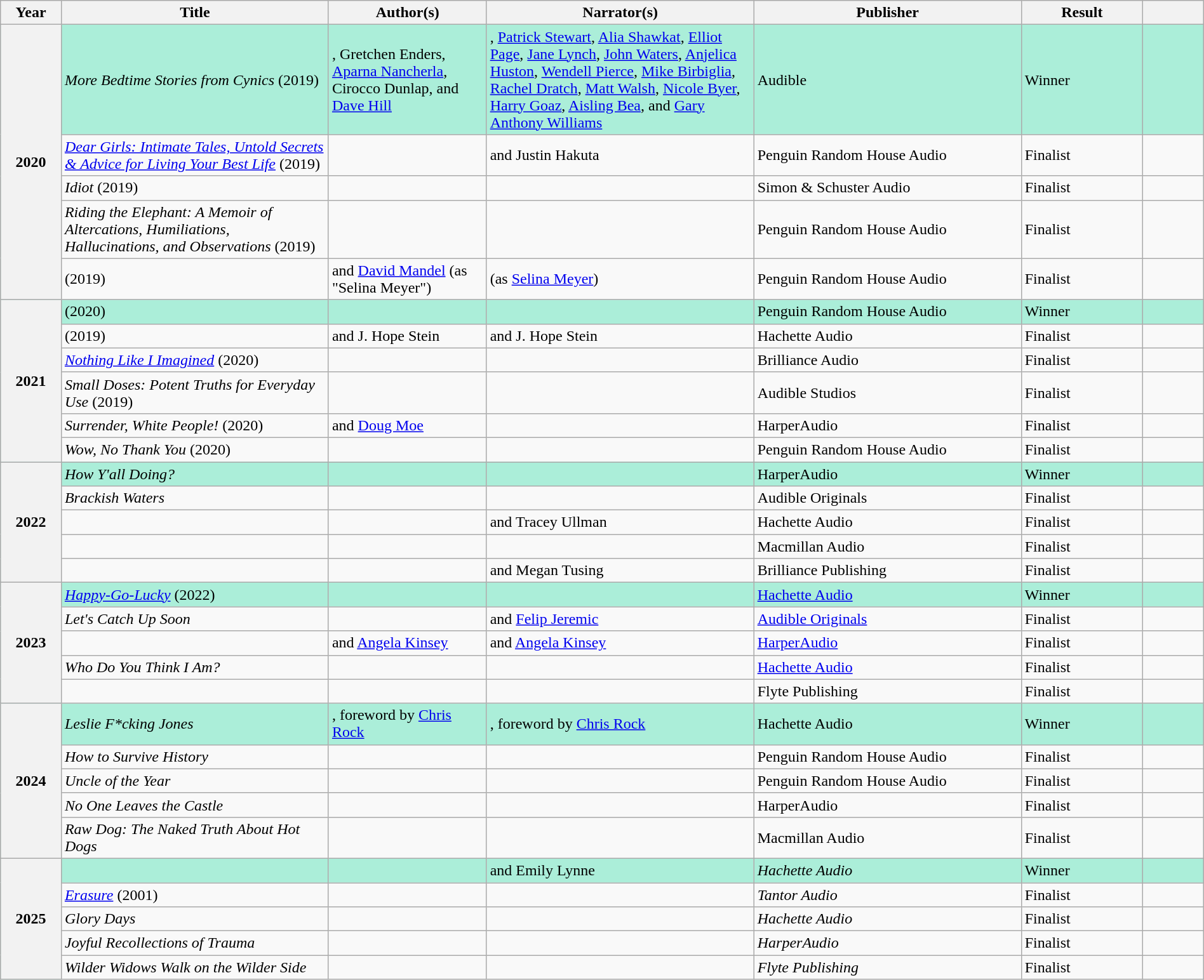<table class="wikitable sortable mw-collapsible" style="width:100%">
<tr>
<th scope="col" width="5%">Year</th>
<th scope="col" width="22%">Title</th>
<th scope="col" width="13%">Author(s)</th>
<th scope="col" width="22%">Narrator(s)</th>
<th scope="col" width="22%">Publisher</th>
<th scope="col" width="10%">Result</th>
<th scope="col" width="5%"></th>
</tr>
<tr style="background:#ABEED9">
<th rowspan="5">2020<br></th>
<td><em>More Bedtime Stories from Cynics</em> (2019)</td>
<td>, Gretchen Enders, <a href='#'>Aparna Nancherla</a>, Cirocco Dunlap, and <a href='#'>Dave Hill</a></td>
<td>, <a href='#'>Patrick Stewart</a>, <a href='#'>Alia Shawkat</a>, <a href='#'>Elliot Page</a>, <a href='#'>Jane Lynch</a>, <a href='#'>John Waters</a>, <a href='#'>Anjelica Huston</a>, <a href='#'>Wendell Pierce</a>, <a href='#'>Mike Birbiglia</a>, <a href='#'>Rachel Dratch</a>, <a href='#'>Matt Walsh</a>, <a href='#'>Nicole Byer</a>, <a href='#'>Harry Goaz</a>, <a href='#'>Aisling Bea</a>, and <a href='#'>Gary Anthony Williams</a></td>
<td>Audible</td>
<td>Winner</td>
<td></td>
</tr>
<tr>
<td><em><a href='#'>Dear Girls: Intimate Tales, Untold Secrets & Advice for Living Your Best Life</a></em> (2019)</td>
<td></td>
<td> and Justin Hakuta</td>
<td>Penguin Random House Audio</td>
<td>Finalist</td>
<td></td>
</tr>
<tr>
<td><em>Idiot</em> (2019)</td>
<td></td>
<td></td>
<td>Simon & Schuster Audio</td>
<td>Finalist</td>
<td></td>
</tr>
<tr>
<td><em>Riding the Elephant: A Memoir of Altercations, Humiliations, Hallucinations, and Observations</em> (2019)</td>
<td></td>
<td></td>
<td>Penguin Random House Audio</td>
<td>Finalist</td>
<td></td>
</tr>
<tr>
<td><em></em> (2019)</td>
<td> and <a href='#'>David Mandel</a> (as "Selina Meyer")</td>
<td> (as <a href='#'>Selina Meyer</a>)</td>
<td>Penguin Random House Audio</td>
<td>Finalist</td>
<td></td>
</tr>
<tr style="background:#ABEED9">
<th rowspan="6">2021<br></th>
<td><em></em> (2020)</td>
<td></td>
<td></td>
<td>Penguin Random House Audio</td>
<td>Winner</td>
<td></td>
</tr>
<tr>
<td><em></em> (2019)</td>
<td> and J. Hope Stein</td>
<td> and J. Hope Stein</td>
<td>Hachette Audio</td>
<td>Finalist</td>
<td></td>
</tr>
<tr>
<td><em><a href='#'>Nothing Like I Imagined</a></em> (2020)</td>
<td></td>
<td></td>
<td>Brilliance Audio</td>
<td>Finalist</td>
<td></td>
</tr>
<tr>
<td><em>Small Doses: Potent Truths for Everyday Use</em> (2019)</td>
<td></td>
<td></td>
<td>Audible Studios</td>
<td>Finalist</td>
<td></td>
</tr>
<tr>
<td><em>Surrender, White People!</em> (2020) </td>
<td> and <a href='#'>Doug Moe</a></td>
<td></td>
<td>HarperAudio</td>
<td>Finalist</td>
<td></td>
</tr>
<tr>
<td><em>Wow, No Thank You</em> (2020)</td>
<td></td>
<td></td>
<td>Penguin Random House Audio</td>
<td>Finalist</td>
<td></td>
</tr>
<tr style="background:#ABEED9">
<th rowspan="5">2022<br></th>
<td><em>How Y'all Doing?</em></td>
<td></td>
<td></td>
<td>HarperAudio</td>
<td>Winner</td>
<td></td>
</tr>
<tr>
<td><em>Brackish Waters</em></td>
<td></td>
<td></td>
<td>Audible Originals</td>
<td>Finalist</td>
<td></td>
</tr>
<tr>
<td><em></em></td>
<td></td>
<td> and Tracey Ullman</td>
<td>Hachette Audio</td>
<td>Finalist</td>
<td></td>
</tr>
<tr>
<td><em></em></td>
<td></td>
<td></td>
<td>Macmillan Audio</td>
<td>Finalist</td>
<td></td>
</tr>
<tr>
<td><em></em></td>
<td></td>
<td> and Megan Tusing</td>
<td>Brilliance Publishing</td>
<td>Finalist</td>
<td></td>
</tr>
<tr style="background:#ABEED9">
<th rowspan="5">2023<br></th>
<td><em><a href='#'>Happy-Go-Lucky</a></em> (2022)</td>
<td></td>
<td></td>
<td><a href='#'>Hachette Audio</a></td>
<td>Winner</td>
<td></td>
</tr>
<tr>
<td><em>Let's Catch Up Soon</em></td>
<td></td>
<td> and <a href='#'>Felip Jeremic</a></td>
<td><a href='#'>Audible Originals</a></td>
<td>Finalist</td>
<td></td>
</tr>
<tr>
<td></td>
<td> and <a href='#'>Angela Kinsey</a></td>
<td> and <a href='#'>Angela Kinsey</a></td>
<td><a href='#'>HarperAudio</a></td>
<td>Finalist</td>
<td></td>
</tr>
<tr>
<td><em>Who Do You Think I Am?</em></td>
<td></td>
<td></td>
<td><a href='#'>Hachette Audio</a></td>
<td>Finalist</td>
<td></td>
</tr>
<tr>
<td></td>
<td></td>
<td></td>
<td>Flyte Publishing</td>
<td>Finalist</td>
<td></td>
</tr>
<tr style="background:#ABEED9">
<th rowspan="5">2024<br></th>
<td><em>Leslie F*cking Jones</em></td>
<td>, foreword by <a href='#'>Chris Rock</a></td>
<td>, foreword by <a href='#'>Chris Rock</a></td>
<td>Hachette Audio</td>
<td>Winner</td>
<td></td>
</tr>
<tr>
<td><em>How to Survive History</em></td>
<td></td>
<td></td>
<td>Penguin Random House Audio</td>
<td>Finalist</td>
<td></td>
</tr>
<tr>
<td><em>Uncle of the Year</em></td>
<td></td>
<td></td>
<td>Penguin Random House Audio</td>
<td>Finalist</td>
<td></td>
</tr>
<tr>
<td><em>No One Leaves the Castle</em></td>
<td></td>
<td></td>
<td>HarperAudio</td>
<td>Finalist</td>
<td></td>
</tr>
<tr>
<td><em>Raw Dog: The Naked Truth About Hot Dogs</em></td>
<td></td>
<td></td>
<td>Macmillan Audio</td>
<td>Finalist</td>
<td></td>
</tr>
<tr style="background:#ABEED9">
<th rowspan="5">2025<br></th>
<td><em></em></td>
<td></td>
<td> and Emily Lynne</td>
<td><em>Hachette Audio</em></td>
<td>Winner</td>
<td></td>
</tr>
<tr>
<td><em><a href='#'>Erasure</a></em> (2001)</td>
<td></td>
<td></td>
<td><em>Tantor Audio</em></td>
<td>Finalist</td>
<td></td>
</tr>
<tr>
<td><em>Glory Days</em></td>
<td></td>
<td></td>
<td><em>Hachette Audio</em></td>
<td>Finalist</td>
<td></td>
</tr>
<tr>
<td><em>Joyful Recollections of Trauma</em></td>
<td></td>
<td></td>
<td><em>HarperAudio</em></td>
<td>Finalist</td>
<td></td>
</tr>
<tr>
<td><em>Wilder Widows Walk on the Wilder Side</em></td>
<td></td>
<td></td>
<td><em>Flyte Publishing</em></td>
<td>Finalist</td>
<td></td>
</tr>
</table>
